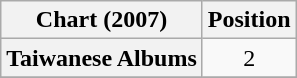<table class="wikitable plainrowheaders">
<tr>
<th>Chart (2007)</th>
<th>Position</th>
</tr>
<tr>
<th scope="row">Taiwanese Albums</th>
<td style="text-align:center;">2</td>
</tr>
<tr>
</tr>
</table>
